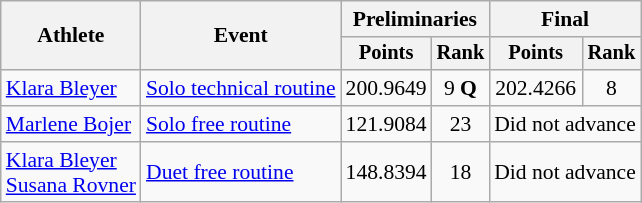<table class="wikitable" style="font-size:90%">
<tr>
<th rowspan="2">Athlete</th>
<th rowspan="2">Event</th>
<th colspan="2">Preliminaries</th>
<th colspan="2">Final</th>
</tr>
<tr style="font-size:95%">
<th>Points</th>
<th>Rank</th>
<th>Points</th>
<th>Rank</th>
</tr>
<tr align="center">
<td align="left"><a href='#'>Klara Bleyer</a></td>
<td align="left"><a href='#'>Solo technical routine</a></td>
<td>200.9649</td>
<td>9 <strong>Q</strong></td>
<td>202.4266</td>
<td>8</td>
</tr>
<tr align="center">
<td align="left"><a href='#'>Marlene Bojer</a></td>
<td align="left"><a href='#'>Solo free routine</a></td>
<td>121.9084</td>
<td>23</td>
<td colspan=2>Did not advance</td>
</tr>
<tr align="center">
<td align="left"><a href='#'>Klara Bleyer</a><br><a href='#'>Susana Rovner</a></td>
<td align="left"><a href='#'>Duet free routine</a></td>
<td>148.8394</td>
<td>18</td>
<td colspan=2>Did not advance</td>
</tr>
</table>
